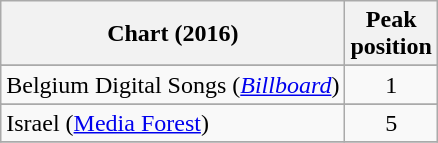<table class="wikitable sortable">
<tr>
<th>Chart (2016)</th>
<th>Peak<br>position</th>
</tr>
<tr>
</tr>
<tr>
</tr>
<tr>
<td>Belgium Digital Songs (<em><a href='#'>Billboard</a></em>)</td>
<td align="center">1</td>
</tr>
<tr>
</tr>
<tr>
<td>Israel (<a href='#'>Media Forest</a>)</td>
<td align="center">5</td>
</tr>
<tr>
</tr>
</table>
